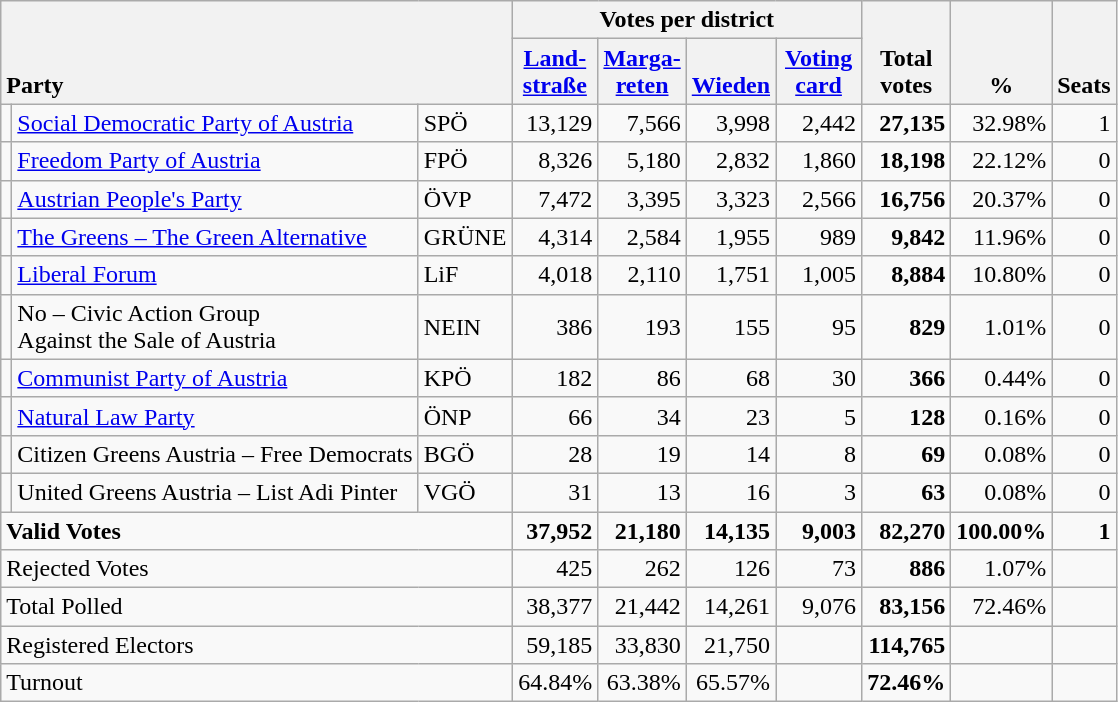<table class="wikitable" border="1" style="text-align:right;">
<tr>
<th style="text-align:left;" valign=bottom rowspan=2 colspan=3>Party</th>
<th colspan=4>Votes per district</th>
<th align=center valign=bottom rowspan=2 width="50">Total<br>votes</th>
<th align=center valign=bottom rowspan=2 width="50">%</th>
<th align=center valign=bottom rowspan=2>Seats</th>
</tr>
<tr>
<th align=center valign=bottom width="50"><a href='#'>Land-<br>straße</a></th>
<th align=center valign=bottom width="50"><a href='#'>Marga-<br>reten</a></th>
<th align=center valign=bottom width="50"><a href='#'>Wieden</a></th>
<th align=center valign=bottom width="50"><a href='#'>Voting<br>card</a></th>
</tr>
<tr>
<td></td>
<td align=left><a href='#'>Social Democratic Party of Austria</a></td>
<td align=left>SPÖ</td>
<td>13,129</td>
<td>7,566</td>
<td>3,998</td>
<td>2,442</td>
<td><strong>27,135</strong></td>
<td>32.98%</td>
<td>1</td>
</tr>
<tr>
<td></td>
<td align=left><a href='#'>Freedom Party of Austria</a></td>
<td align=left>FPÖ</td>
<td>8,326</td>
<td>5,180</td>
<td>2,832</td>
<td>1,860</td>
<td><strong>18,198</strong></td>
<td>22.12%</td>
<td>0</td>
</tr>
<tr>
<td></td>
<td align=left><a href='#'>Austrian People's Party</a></td>
<td align=left>ÖVP</td>
<td>7,472</td>
<td>3,395</td>
<td>3,323</td>
<td>2,566</td>
<td><strong>16,756</strong></td>
<td>20.37%</td>
<td>0</td>
</tr>
<tr>
<td></td>
<td align=left style="white-space: nowrap;"><a href='#'>The Greens – The Green Alternative</a></td>
<td align=left>GRÜNE</td>
<td>4,314</td>
<td>2,584</td>
<td>1,955</td>
<td>989</td>
<td><strong>9,842</strong></td>
<td>11.96%</td>
<td>0</td>
</tr>
<tr>
<td></td>
<td align=left><a href='#'>Liberal Forum</a></td>
<td align=left>LiF</td>
<td>4,018</td>
<td>2,110</td>
<td>1,751</td>
<td>1,005</td>
<td><strong>8,884</strong></td>
<td>10.80%</td>
<td>0</td>
</tr>
<tr>
<td></td>
<td align=left>No – Civic Action Group<br>Against the Sale of Austria</td>
<td align=left>NEIN</td>
<td>386</td>
<td>193</td>
<td>155</td>
<td>95</td>
<td><strong>829</strong></td>
<td>1.01%</td>
<td>0</td>
</tr>
<tr>
<td></td>
<td align=left><a href='#'>Communist Party of Austria</a></td>
<td align=left>KPÖ</td>
<td>182</td>
<td>86</td>
<td>68</td>
<td>30</td>
<td><strong>366</strong></td>
<td>0.44%</td>
<td>0</td>
</tr>
<tr>
<td></td>
<td align=left><a href='#'>Natural Law Party</a></td>
<td align=left>ÖNP</td>
<td>66</td>
<td>34</td>
<td>23</td>
<td>5</td>
<td><strong>128</strong></td>
<td>0.16%</td>
<td>0</td>
</tr>
<tr>
<td></td>
<td align=left>Citizen Greens Austria – Free Democrats</td>
<td align=left>BGÖ</td>
<td>28</td>
<td>19</td>
<td>14</td>
<td>8</td>
<td><strong>69</strong></td>
<td>0.08%</td>
<td>0</td>
</tr>
<tr>
<td></td>
<td align=left>United Greens Austria – List Adi Pinter</td>
<td align=left>VGÖ</td>
<td>31</td>
<td>13</td>
<td>16</td>
<td>3</td>
<td><strong>63</strong></td>
<td>0.08%</td>
<td>0</td>
</tr>
<tr style="font-weight:bold">
<td align=left colspan=3>Valid Votes</td>
<td>37,952</td>
<td>21,180</td>
<td>14,135</td>
<td>9,003</td>
<td>82,270</td>
<td>100.00%</td>
<td>1</td>
</tr>
<tr>
<td align=left colspan=3>Rejected Votes</td>
<td>425</td>
<td>262</td>
<td>126</td>
<td>73</td>
<td><strong>886</strong></td>
<td>1.07%</td>
<td></td>
</tr>
<tr>
<td align=left colspan=3>Total Polled</td>
<td>38,377</td>
<td>21,442</td>
<td>14,261</td>
<td>9,076</td>
<td><strong>83,156</strong></td>
<td>72.46%</td>
<td></td>
</tr>
<tr>
<td align=left colspan=3>Registered Electors</td>
<td>59,185</td>
<td>33,830</td>
<td>21,750</td>
<td></td>
<td><strong>114,765</strong></td>
<td></td>
<td></td>
</tr>
<tr>
<td align=left colspan=3>Turnout</td>
<td>64.84%</td>
<td>63.38%</td>
<td>65.57%</td>
<td></td>
<td><strong>72.46%</strong></td>
<td></td>
<td></td>
</tr>
</table>
